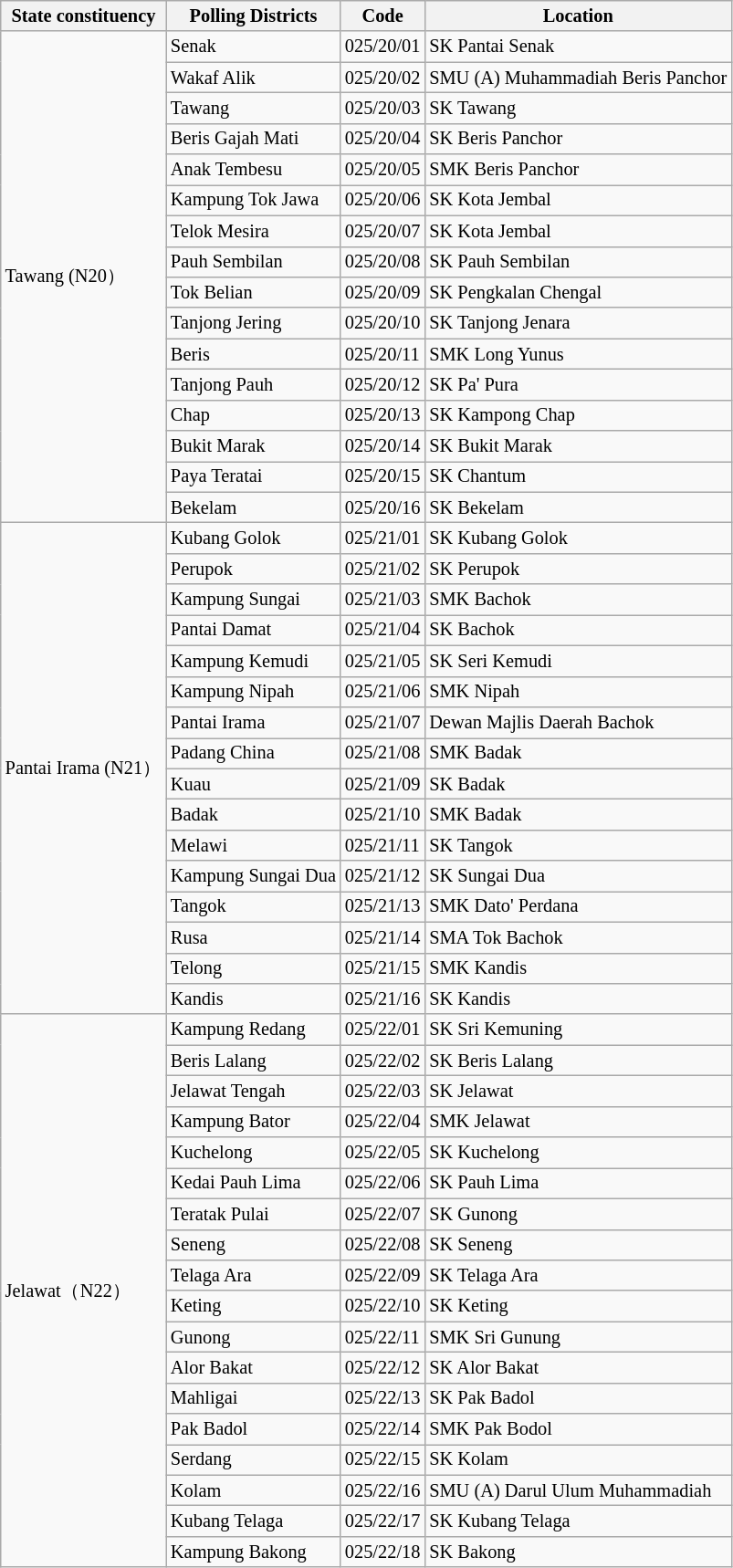<table class="wikitable sortable mw-collapsible" style="white-space:nowrap;font-size:85%">
<tr>
<th>State constituency</th>
<th>Polling Districts</th>
<th>Code</th>
<th>Location</th>
</tr>
<tr>
<td rowspan="16">Tawang (N20）</td>
<td>Senak</td>
<td>025/20/01</td>
<td>SK Pantai Senak</td>
</tr>
<tr>
<td>Wakaf Alik</td>
<td>025/20/02</td>
<td>SMU (A) Muhammadiah Beris Panchor</td>
</tr>
<tr>
<td>Tawang</td>
<td>025/20/03</td>
<td>SK Tawang</td>
</tr>
<tr>
<td>Beris Gajah Mati</td>
<td>025/20/04</td>
<td>SK Beris Panchor</td>
</tr>
<tr>
<td>Anak Tembesu</td>
<td>025/20/05</td>
<td>SMK Beris Panchor</td>
</tr>
<tr>
<td>Kampung Tok Jawa</td>
<td>025/20/06</td>
<td>SK Kota Jembal</td>
</tr>
<tr>
<td>Telok Mesira</td>
<td>025/20/07</td>
<td>SK Kota Jembal</td>
</tr>
<tr>
<td>Pauh Sembilan</td>
<td>025/20/08</td>
<td>SK Pauh Sembilan</td>
</tr>
<tr>
<td>Tok Belian</td>
<td>025/20/09</td>
<td>SK Pengkalan Chengal</td>
</tr>
<tr>
<td>Tanjong Jering</td>
<td>025/20/10</td>
<td>SK Tanjong Jenara</td>
</tr>
<tr>
<td>Beris</td>
<td>025/20/11</td>
<td>SMK Long Yunus</td>
</tr>
<tr>
<td>Tanjong Pauh</td>
<td>025/20/12</td>
<td>SK Pa' Pura</td>
</tr>
<tr>
<td>Chap</td>
<td>025/20/13</td>
<td>SK Kampong Chap</td>
</tr>
<tr>
<td>Bukit Marak</td>
<td>025/20/14</td>
<td>SK Bukit Marak</td>
</tr>
<tr>
<td>Paya Teratai</td>
<td>025/20/15</td>
<td>SK Chantum</td>
</tr>
<tr>
<td>Bekelam</td>
<td>025/20/16</td>
<td>SK Bekelam</td>
</tr>
<tr>
<td rowspan="16">Pantai Irama (N21）</td>
<td>Kubang Golok</td>
<td>025/21/01</td>
<td>SK Kubang Golok</td>
</tr>
<tr>
<td>Perupok</td>
<td>025/21/02</td>
<td>SK Perupok</td>
</tr>
<tr>
<td>Kampung Sungai</td>
<td>025/21/03</td>
<td>SMK Bachok</td>
</tr>
<tr>
<td>Pantai Damat</td>
<td>025/21/04</td>
<td>SK Bachok</td>
</tr>
<tr>
<td>Kampung Kemudi</td>
<td>025/21/05</td>
<td>SK Seri Kemudi</td>
</tr>
<tr>
<td>Kampung Nipah</td>
<td>025/21/06</td>
<td>SMK Nipah</td>
</tr>
<tr>
<td>Pantai Irama</td>
<td>025/21/07</td>
<td>Dewan Majlis Daerah Bachok</td>
</tr>
<tr>
<td>Padang China</td>
<td>025/21/08</td>
<td>SMK Badak</td>
</tr>
<tr>
<td>Kuau</td>
<td>025/21/09</td>
<td>SK Badak</td>
</tr>
<tr>
<td>Badak</td>
<td>025/21/10</td>
<td>SMK Badak</td>
</tr>
<tr>
<td>Melawi</td>
<td>025/21/11</td>
<td>SK Tangok</td>
</tr>
<tr>
<td>Kampung Sungai Dua</td>
<td>025/21/12</td>
<td>SK Sungai Dua</td>
</tr>
<tr>
<td>Tangok</td>
<td>025/21/13</td>
<td>SMK Dato' Perdana</td>
</tr>
<tr>
<td>Rusa</td>
<td>025/21/14</td>
<td>SMA Tok Bachok</td>
</tr>
<tr>
<td>Telong</td>
<td>025/21/15</td>
<td>SMK Kandis</td>
</tr>
<tr>
<td>Kandis</td>
<td>025/21/16</td>
<td>SK Kandis</td>
</tr>
<tr>
<td rowspan="18">Jelawat（N22）</td>
<td>Kampung Redang</td>
<td>025/22/01</td>
<td>SK Sri Kemuning</td>
</tr>
<tr>
<td>Beris Lalang</td>
<td>025/22/02</td>
<td>SK Beris Lalang</td>
</tr>
<tr>
<td>Jelawat Tengah</td>
<td>025/22/03</td>
<td>SK Jelawat</td>
</tr>
<tr>
<td>Kampung Bator</td>
<td>025/22/04</td>
<td>SMK Jelawat</td>
</tr>
<tr>
<td>Kuchelong</td>
<td>025/22/05</td>
<td>SK Kuchelong</td>
</tr>
<tr>
<td>Kedai Pauh Lima</td>
<td>025/22/06</td>
<td>SK Pauh Lima</td>
</tr>
<tr>
<td>Teratak Pulai</td>
<td>025/22/07</td>
<td>SK Gunong</td>
</tr>
<tr>
<td>Seneng</td>
<td>025/22/08</td>
<td>SK Seneng</td>
</tr>
<tr>
<td>Telaga Ara</td>
<td>025/22/09</td>
<td>SK Telaga Ara</td>
</tr>
<tr>
<td>Keting</td>
<td>025/22/10</td>
<td>SK Keting</td>
</tr>
<tr>
<td>Gunong</td>
<td>025/22/11</td>
<td>SMK Sri Gunung</td>
</tr>
<tr>
<td>Alor Bakat</td>
<td>025/22/12</td>
<td>SK Alor Bakat</td>
</tr>
<tr>
<td>Mahligai</td>
<td>025/22/13</td>
<td>SK Pak Badol</td>
</tr>
<tr>
<td>Pak Badol</td>
<td>025/22/14</td>
<td>SMK Pak Bodol</td>
</tr>
<tr>
<td>Serdang</td>
<td>025/22/15</td>
<td>SK Kolam</td>
</tr>
<tr>
<td>Kolam</td>
<td>025/22/16</td>
<td>SMU (A) Darul Ulum Muhammadiah</td>
</tr>
<tr>
<td>Kubang Telaga</td>
<td>025/22/17</td>
<td>SK Kubang Telaga</td>
</tr>
<tr>
<td>Kampung Bakong</td>
<td>025/22/18</td>
<td>SK Bakong</td>
</tr>
</table>
